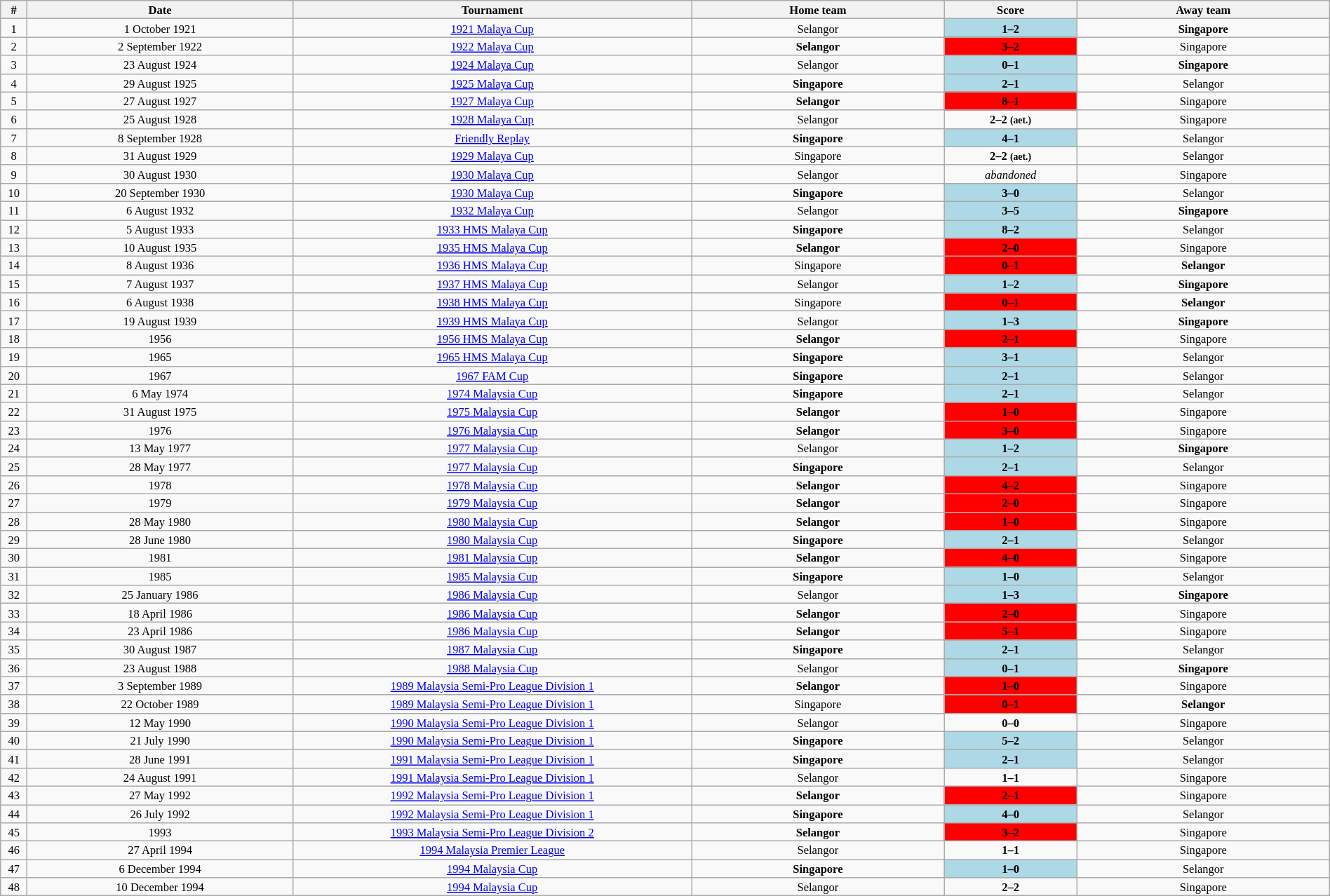<table class="wikitable" style="width:100%; margin:0 left; font-size: 11px">
<tr>
<th width=2%>#</th>
<th class="unsortable" style="width:20%;">Date</th>
<th width:30%;">Tournament</th>
<th width=19%>Home team</th>
<th width=10%>Score</th>
<th width=19%>Away team</th>
</tr>
<tr style="text-align:center;">
<td>1</td>
<td>1 October 1921</td>
<td><a href='#'>1921 Malaya Cup</a></td>
<td>Selangor</td>
<td style="color:#000000; background: #ADD8E6"><strong>1–2</strong></td>
<td><strong>Singapore</strong></td>
</tr>
<tr style="text-align:center;">
<td>2</td>
<td>2 September 1922</td>
<td><a href='#'>1922 Malaya Cup</a></td>
<td><strong>Selangor</strong></td>
<td style="color:#000000; background: #ff0000"><strong>3–2</strong></td>
<td>Singapore</td>
</tr>
<tr style="text-align:center;">
<td>3</td>
<td>23 August 1924</td>
<td><a href='#'>1924 Malaya Cup</a></td>
<td>Selangor</td>
<td style="color:#000000; background: #ADD8E6"><strong>0–1</strong></td>
<td><strong>Singapore</strong></td>
</tr>
<tr style="text-align:center;">
<td>4</td>
<td>29 August 1925</td>
<td><a href='#'>1925 Malaya Cup</a></td>
<td><strong>Singapore</strong></td>
<td style="color:#000000; background: #ADD8E6"><strong>2–1</strong></td>
<td>Selangor</td>
</tr>
<tr style="text-align:center;">
<td>5</td>
<td>27 August 1927</td>
<td><a href='#'>1927 Malaya Cup</a></td>
<td><strong>Selangor</strong></td>
<td style="color:#000000; background: #ff0000"><strong>8–1</strong></td>
<td>Singapore</td>
</tr>
<tr style="text-align:center;">
<td>6</td>
<td>25 August 1928</td>
<td><a href='#'>1928 Malaya Cup</a></td>
<td>Selangor</td>
<td style="color:; background:"><strong>2–2 <small> (aet.) </small></strong></td>
<td>Singapore</td>
</tr>
<tr style="text-align:center;">
<td>7</td>
<td>8 September 1928</td>
<td><a href='#'>Friendly Replay</a></td>
<td><strong>Singapore</strong></td>
<td style="color:#000000; background:#ADD8E6"><strong>4–1</strong></td>
<td>Selangor</td>
</tr>
<tr style="text-align:center;">
<td>8</td>
<td>31 August 1929</td>
<td><a href='#'>1929 Malaya Cup</a></td>
<td>Singapore</td>
<td style="color:; background:"><strong>2–2 <small> (aet.) </small></strong></td>
<td>Selangor</td>
</tr>
<tr style="text-align:center;">
<td>9</td>
<td>30 August 1930</td>
<td><a href='#'>1930 Malaya Cup</a></td>
<td>Selangor</td>
<td style="color:; background:"><em>abandoned</em></td>
<td>Singapore</td>
</tr>
<tr style="text-align:center;">
<td>10</td>
<td>20 September 1930</td>
<td><a href='#'>1930 Malaya Cup</a></td>
<td><strong>Singapore</strong></td>
<td style="color:#000000; background:#ADD8E6"><strong>3–0</strong></td>
<td>Selangor</td>
</tr>
<tr style="text-align:center;">
<td>11</td>
<td>6 August 1932</td>
<td><a href='#'>1932 Malaya Cup</a></td>
<td>Selangor</td>
<td style="color:#000000; background:#ADD8E6"><strong>3–5</strong></td>
<td><strong>Singapore</strong></td>
</tr>
<tr style="text-align:center;">
<td>12</td>
<td>5 August 1933</td>
<td><a href='#'>1933 HMS Malaya Cup</a></td>
<td><strong>Singapore</strong></td>
<td style="color:#000000; background:#ADD8E6"><strong>8–2</strong></td>
<td>Selangor</td>
</tr>
<tr style="text-align:center;">
<td>13</td>
<td>10 August 1935</td>
<td><a href='#'>1935 HMS Malaya Cup</a></td>
<td><strong>Selangor</strong></td>
<td style="color:#000000; background: #ff0000"><strong>2–0</strong></td>
<td>Singapore</td>
</tr>
<tr style="text-align:center;">
<td>14</td>
<td>8 August 1936</td>
<td><a href='#'>1936 HMS Malaya Cup</a></td>
<td>Singapore</td>
<td style="color:#000000; background: #ff0000"><strong>0–1</strong></td>
<td><strong>Selangor</strong></td>
</tr>
<tr style="text-align:center;">
<td>15</td>
<td>7 August 1937</td>
<td><a href='#'>1937 HMS Malaya Cup</a></td>
<td>Selangor</td>
<td style="color:#000000; background:#ADD8E6"><strong>1–2</strong></td>
<td><strong>Singapore</strong></td>
</tr>
<tr style="text-align:center;">
<td>16</td>
<td>6 August 1938</td>
<td><a href='#'>1938 HMS Malaya Cup</a></td>
<td>Singapore</td>
<td style="color:#000000; background: #ff0000"><strong>0–1</strong></td>
<td><strong>Selangor</strong></td>
</tr>
<tr style="text-align:center;">
<td>17</td>
<td>19 August 1939</td>
<td><a href='#'>1939 HMS Malaya Cup</a></td>
<td>Selangor</td>
<td style="color:#000000; background:#ADD8E6"><strong>1–3</strong></td>
<td><strong>Singapore</strong></td>
</tr>
<tr style="text-align:center;">
<td>18</td>
<td>1956</td>
<td><a href='#'>1956 HMS Malaya Cup</a></td>
<td><strong>Selangor</strong></td>
<td style="color:#000000; background: #ff0000"><strong>2–1</strong></td>
<td>Singapore</td>
</tr>
<tr style="text-align:center;">
<td>19</td>
<td>1965</td>
<td><a href='#'>1965 HMS Malaya Cup</a></td>
<td><strong>Singapore</strong></td>
<td style="color:#000000; background:#ADD8E6"><strong>3–1</strong></td>
<td>Selangor</td>
</tr>
<tr style="text-align:center;">
<td>20</td>
<td>1967</td>
<td><a href='#'>1967 FAM Cup</a></td>
<td><strong>Singapore</strong></td>
<td style="color:#000000; background:#ADD8E6"><strong>2–1</strong></td>
<td>Selangor</td>
</tr>
<tr style="text-align:center;">
<td>21</td>
<td>6 May 1974</td>
<td><a href='#'>1974 Malaysia Cup</a></td>
<td><strong>Singapore</strong></td>
<td style="color:#000000; background:#ADD8E6"><strong>2–1</strong></td>
<td>Selangor</td>
</tr>
<tr style="text-align:center;">
<td>22</td>
<td>31 August 1975</td>
<td><a href='#'>1975 Malaysia Cup</a></td>
<td><strong>Selangor</strong></td>
<td style="color:#000000; background: #ff0000"><strong>1–0</strong></td>
<td>Singapore</td>
</tr>
<tr style="text-align:center;">
<td>23</td>
<td>1976</td>
<td><a href='#'>1976 Malaysia Cup</a></td>
<td><strong>Selangor</strong></td>
<td style="color:#000000; background: #ff0000"><strong>3–0</strong></td>
<td>Singapore</td>
</tr>
<tr style="text-align:center;">
<td>24</td>
<td>13 May 1977</td>
<td><a href='#'>1977 Malaysia Cup</a></td>
<td>Selangor</td>
<td style="color:#000000; background:#ADD8E6"><strong>1–2</strong></td>
<td><strong>Singapore</strong></td>
</tr>
<tr style="text-align:center;">
<td>25</td>
<td>28 May 1977</td>
<td><a href='#'>1977 Malaysia Cup</a></td>
<td><strong>Singapore</strong></td>
<td style="color:#000000; background:#ADD8E6"><strong>2–1</strong></td>
<td>Selangor</td>
</tr>
<tr style="text-align:center;">
<td>26</td>
<td>1978</td>
<td><a href='#'>1978 Malaysia Cup</a></td>
<td><strong>Selangor</strong></td>
<td style="color:#000000; background: #ff0000"><strong>4–2</strong></td>
<td>Singapore</td>
</tr>
<tr style="text-align:center;">
<td>27</td>
<td>1979</td>
<td><a href='#'>1979 Malaysia Cup</a></td>
<td><strong>Selangor</strong></td>
<td style="color:#000000; background: #ff0000"><strong>2–0</strong></td>
<td>Singapore</td>
</tr>
<tr style="text-align:center;">
<td>28</td>
<td>28 May 1980</td>
<td><a href='#'>1980 Malaysia Cup</a></td>
<td><strong>Selangor</strong></td>
<td style="color:#000000; background: #ff0000"><strong>1–0</strong></td>
<td>Singapore</td>
</tr>
<tr style="text-align:center;">
<td>29</td>
<td>28 June 1980</td>
<td><a href='#'>1980 Malaysia Cup</a></td>
<td><strong>Singapore</strong></td>
<td style="color:#000000; background:#ADD8E6"><strong>2–1</strong></td>
<td>Selangor</td>
</tr>
<tr style="text-align:center;">
<td>30</td>
<td>1981</td>
<td><a href='#'>1981 Malaysia Cup</a></td>
<td><strong>Selangor</strong></td>
<td style="color:#000000; background: #ff0000"><strong>4–0</strong></td>
<td>Singapore</td>
</tr>
<tr style="text-align:center;">
<td>31</td>
<td>1985</td>
<td><a href='#'>1985 Malaysia Cup</a></td>
<td><strong>Singapore</strong></td>
<td style="color:#000000; background:#ADD8E6"><strong>1–0</strong></td>
<td>Selangor</td>
</tr>
<tr style="text-align:center;">
<td>32</td>
<td>25 January 1986</td>
<td><a href='#'>1986 Malaysia Cup</a></td>
<td>Selangor</td>
<td style="color:#000000; background:#ADD8E6"><strong>1–3</strong></td>
<td><strong>Singapore</strong></td>
</tr>
<tr style="text-align:center;">
<td>33</td>
<td>18 April 1986</td>
<td><a href='#'>1986 Malaysia Cup</a></td>
<td><strong>Selangor</strong></td>
<td style="color:#000000; background: #ff0000"><strong>2–0</strong></td>
<td>Singapore</td>
</tr>
<tr style="text-align:center;">
<td>34</td>
<td>23 April 1986</td>
<td><a href='#'>1986 Malaysia Cup</a></td>
<td><strong>Selangor</strong></td>
<td style="color:#000000; background: #ff0000"><strong>5–1</strong></td>
<td>Singapore</td>
</tr>
<tr style="text-align:center;">
<td>35</td>
<td>30 August 1987</td>
<td><a href='#'>1987 Malaysia Cup</a></td>
<td><strong>Singapore</strong></td>
<td style="color:#000000; background:#ADD8E6"><strong>2–1</strong></td>
<td>Selangor</td>
</tr>
<tr style="text-align:center;">
<td>36</td>
<td>23 August 1988</td>
<td><a href='#'>1988 Malaysia Cup</a></td>
<td>Selangor</td>
<td style="color:#000000; background:#ADD8E6"><strong>0–1</strong></td>
<td><strong>Singapore</strong></td>
</tr>
<tr style="text-align:center;">
<td>37</td>
<td>3 September 1989</td>
<td><a href='#'>1989 Malaysia Semi-Pro League Division 1</a></td>
<td><strong>Selangor</strong></td>
<td style="color:#000000; background: #ff0000"><strong>1–0</strong></td>
<td>Singapore</td>
</tr>
<tr style="text-align:center;">
<td>38</td>
<td>22 October 1989</td>
<td><a href='#'>1989 Malaysia Semi-Pro League Division 1</a></td>
<td>Singapore</td>
<td style="color:#000000; background: #ff0000"><strong>0–1</strong></td>
<td><strong>Selangor</strong></td>
</tr>
<tr style="text-align:center;">
<td>39</td>
<td>12 May 1990</td>
<td><a href='#'>1990 Malaysia Semi-Pro League Division 1</a></td>
<td>Selangor</td>
<td style="color:; background: "><strong>0–0</strong></td>
<td>Singapore</td>
</tr>
<tr style="text-align:center;">
<td>40</td>
<td>21 July 1990</td>
<td><a href='#'>1990 Malaysia Semi-Pro League Division 1</a></td>
<td><strong>Singapore</strong></td>
<td style="color:#000000; background:#ADD8E6"><strong>5–2</strong></td>
<td>Selangor</td>
</tr>
<tr style="text-align:center;">
<td>41</td>
<td>28 June 1991</td>
<td><a href='#'>1991 Malaysia Semi-Pro League Division 1</a></td>
<td><strong>Singapore</strong></td>
<td style="color:#000000; background:#ADD8E6"><strong>2–1</strong></td>
<td>Selangor</td>
</tr>
<tr style="text-align:center;">
<td>42</td>
<td>24 August 1991</td>
<td><a href='#'>1991 Malaysia Semi-Pro League Division 1</a></td>
<td>Selangor</td>
<td style="color:; background: "><strong>1–1</strong></td>
<td>Singapore</td>
</tr>
<tr style="text-align:center;">
<td>43</td>
<td>27 May 1992</td>
<td><a href='#'>1992 Malaysia Semi-Pro League Division 1</a></td>
<td><strong>Selangor</strong></td>
<td style="color:#000000; background: #ff0000"><strong>2–1</strong></td>
<td>Singapore</td>
</tr>
<tr style="text-align:center;">
<td>44</td>
<td>26 July 1992</td>
<td><a href='#'>1992 Malaysia Semi-Pro League Division 1</a></td>
<td><strong>Singapore</strong></td>
<td style="color:#000000; background:#ADD8E6"><strong>4–0</strong></td>
<td>Selangor</td>
</tr>
<tr style="text-align:center;">
<td>45</td>
<td>1993</td>
<td><a href='#'>1993 Malaysia Semi-Pro League Division 2</a></td>
<td><strong>Selangor</strong></td>
<td style="color:#000000; background: #ff0000"><strong>3–2</strong></td>
<td>Singapore</td>
</tr>
<tr style="text-align:center;">
<td>46</td>
<td>27 April 1994</td>
<td><a href='#'>1994 Malaysia Premier League</a></td>
<td>Selangor</td>
<td style="color:; background: "><strong>1–1</strong></td>
<td>Singapore</td>
</tr>
<tr style="text-align:center;">
<td>47</td>
<td>6 December 1994</td>
<td><a href='#'>1994 Malaysia Cup</a></td>
<td><strong>Singapore</strong></td>
<td style="color:#000000; background:#ADD8E6"><strong>1–0</strong></td>
<td>Selangor</td>
</tr>
<tr style="text-align:center;">
<td>48</td>
<td>10 December 1994</td>
<td><a href='#'>1994 Malaysia Cup</a></td>
<td>Selangor</td>
<td style="color:; background: "><strong>2–2</strong></td>
<td>Singapore</td>
</tr>
</table>
